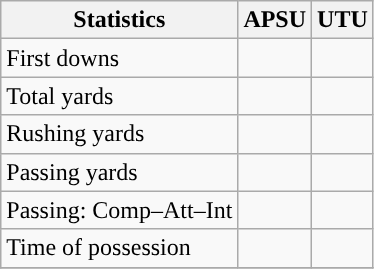<table class="wikitable" style="float: left;">
<tr>
<th>Statistics</th>
<th>APSU</th>
<th>UTU</th>
</tr>
<tr>
<td>First downs</td>
<td></td>
<td></td>
</tr>
<tr>
<td>Total yards</td>
<td></td>
<td></td>
</tr>
<tr>
<td>Rushing yards</td>
<td></td>
<td></td>
</tr>
<tr>
<td>Passing yards</td>
<td></td>
<td></td>
</tr>
<tr>
<td>Passing: Comp–Att–Int</td>
<td></td>
<td></td>
</tr>
<tr>
<td>Time of possession</td>
<td></td>
<td></td>
</tr>
<tr>
</tr>
</table>
